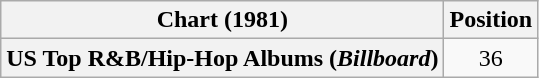<table class="wikitable plainrowheaders">
<tr>
<th>Chart (1981)</th>
<th>Position</th>
</tr>
<tr>
<th scope="row">US Top R&B/Hip-Hop Albums (<em>Billboard</em>)</th>
<td align="center">36</td>
</tr>
</table>
